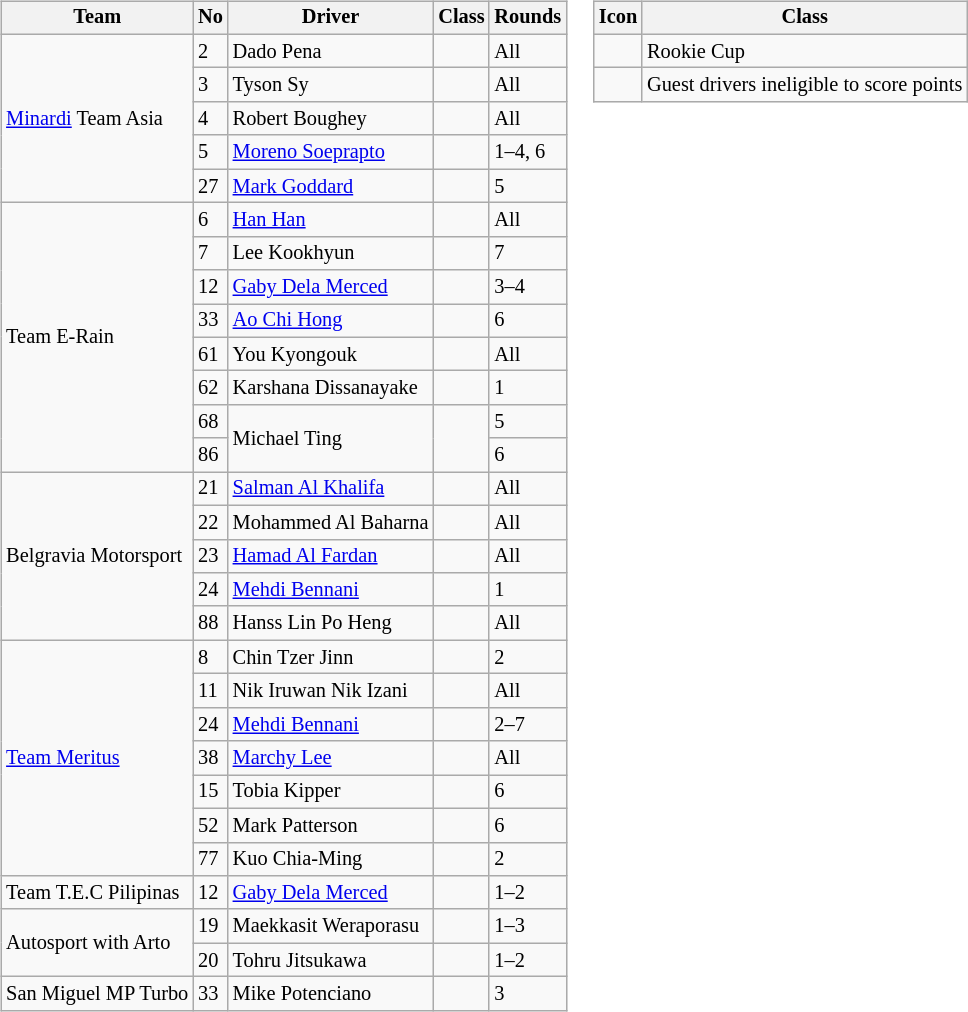<table>
<tr>
<td><br><table class="wikitable" style="font-size: 85%">
<tr>
<th>Team</th>
<th>No</th>
<th>Driver</th>
<th>Class</th>
<th>Rounds</th>
</tr>
<tr>
<td rowspan=5> <a href='#'>Minardi</a> Team Asia</td>
<td>2</td>
<td> Dado Pena</td>
<td></td>
<td>All</td>
</tr>
<tr>
<td>3</td>
<td> Tyson Sy</td>
<td></td>
<td>All</td>
</tr>
<tr>
<td>4</td>
<td> Robert Boughey</td>
<td style="text-align:center"></td>
<td>All</td>
</tr>
<tr>
<td>5</td>
<td> <a href='#'>Moreno Soeprapto</a></td>
<td style="text-align:center"></td>
<td>1–4, 6</td>
</tr>
<tr>
<td>27</td>
<td> <a href='#'>Mark Goddard</a></td>
<td></td>
<td>5</td>
</tr>
<tr>
<td rowspan=8> Team E-Rain</td>
<td>6</td>
<td> <a href='#'>Han Han</a></td>
<td style="text-align:center"></td>
<td>All</td>
</tr>
<tr>
<td>7</td>
<td> Lee Kookhyun</td>
<td style="text-align:center"></td>
<td>7</td>
</tr>
<tr>
<td>12</td>
<td> <a href='#'>Gaby Dela Merced</a></td>
<td style="text-align:center"></td>
<td>3–4</td>
</tr>
<tr>
<td>33</td>
<td> <a href='#'>Ao Chi Hong</a></td>
<td style="text-align:center"></td>
<td>6</td>
</tr>
<tr>
<td>61</td>
<td> You Kyongouk</td>
<td></td>
<td>All</td>
</tr>
<tr>
<td>62</td>
<td> Karshana Dissanayake</td>
<td style="text-align:center"></td>
<td>1</td>
</tr>
<tr>
<td>68</td>
<td rowspan=2> Michael Ting</td>
<td rowspan=2 style="text-align:center"></td>
<td>5</td>
</tr>
<tr>
<td>86</td>
<td>6</td>
</tr>
<tr>
<td rowspan=5> Belgravia Motorsport</td>
<td>21</td>
<td> <a href='#'>Salman Al Khalifa</a></td>
<td></td>
<td>All</td>
</tr>
<tr>
<td>22</td>
<td> Mohammed Al Baharna</td>
<td></td>
<td>All</td>
</tr>
<tr>
<td>23</td>
<td> <a href='#'>Hamad Al Fardan</a></td>
<td style="text-align:center"></td>
<td>All</td>
</tr>
<tr>
<td>24</td>
<td> <a href='#'>Mehdi Bennani</a></td>
<td style="text-align:center"></td>
<td>1</td>
</tr>
<tr>
<td>88</td>
<td> Hanss Lin Po Heng</td>
<td></td>
<td>All</td>
</tr>
<tr>
<td rowspan=7> <a href='#'>Team Meritus</a></td>
<td>8</td>
<td> Chin Tzer Jinn</td>
<td style="text-align:center"></td>
<td>2</td>
</tr>
<tr>
<td>11</td>
<td> Nik Iruwan Nik Izani</td>
<td style="text-align:center"></td>
<td>All</td>
</tr>
<tr>
<td>24</td>
<td> <a href='#'>Mehdi Bennani</a></td>
<td style="text-align:center"></td>
<td>2–7</td>
</tr>
<tr>
<td>38</td>
<td> <a href='#'>Marchy Lee</a></td>
<td></td>
<td>All</td>
</tr>
<tr>
<td>15</td>
<td> Tobia Kipper</td>
<td style="text-align:center"></td>
<td>6</td>
</tr>
<tr>
<td>52</td>
<td> Mark Patterson</td>
<td style="text-align:center"></td>
<td>6</td>
</tr>
<tr>
<td>77</td>
<td> Kuo Chia-Ming</td>
<td style="text-align:center"></td>
<td>2</td>
</tr>
<tr>
<td> Team T.E.C Pilipinas</td>
<td>12</td>
<td> <a href='#'>Gaby Dela Merced</a></td>
<td style="text-align:center"></td>
<td>1–2</td>
</tr>
<tr>
<td rowspan=2> Autosport with Arto</td>
<td>19</td>
<td> Maekkasit Weraporasu</td>
<td style="text-align:center"></td>
<td>1–3</td>
</tr>
<tr>
<td>20</td>
<td> Tohru Jitsukawa</td>
<td></td>
<td>1–2</td>
</tr>
<tr>
<td> San Miguel MP Turbo</td>
<td>33</td>
<td> Mike Potenciano</td>
<td style="text-align:center"></td>
<td>3</td>
</tr>
</table>
</td>
<td style="vertical-align:top"><br><table class="wikitable" style="font-size: 85%">
<tr>
<th>Icon</th>
<th>Class</th>
</tr>
<tr>
<td style="text-align:center"></td>
<td>Rookie Cup</td>
</tr>
<tr>
<td style="text-align:center"></td>
<td>Guest drivers ineligible to score points</td>
</tr>
</table>
</td>
</tr>
</table>
